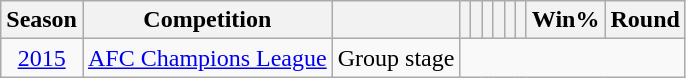<table class="wikitable sortable" style="text-align:center;">
<tr>
<th>Season</th>
<th>Competition</th>
<th></th>
<th></th>
<th></th>
<th></th>
<th></th>
<th></th>
<th></th>
<th>Win%</th>
<th>Round</th>
</tr>
<tr>
<td><a href='#'>2015</a></td>
<td align=left><a href='#'>AFC Champions League</a><br></td>
<td>Group stage</td>
</tr>
</table>
